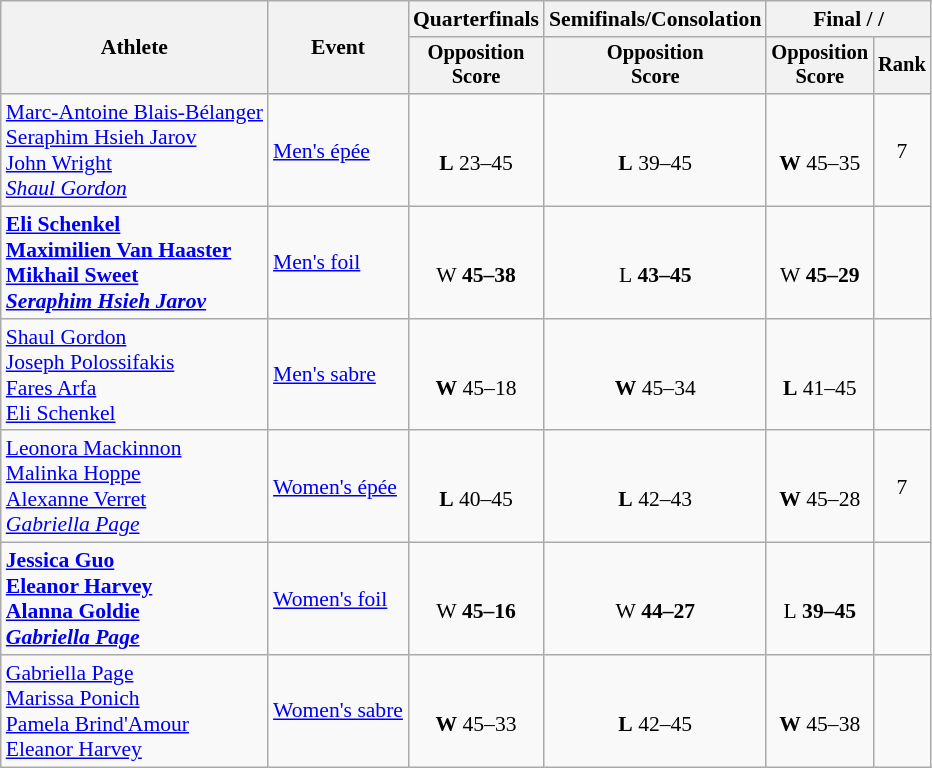<table class=wikitable style="font-size:90%">
<tr>
<th rowspan="2">Athlete</th>
<th rowspan="2">Event</th>
<th>Quarterfinals</th>
<th>Semifinals/Consolation</th>
<th colspan=2>Final /  / </th>
</tr>
<tr style="font-size:95%">
<th>Opposition<br>Score</th>
<th>Opposition<br>Score</th>
<th>Opposition<br>Score</th>
<th>Rank</th>
</tr>
<tr align=center>
<td align=left><a href='#'>Marc-Antoine Blais-Bélanger</a><br><a href='#'>Seraphim Hsieh Jarov</a><br><a href='#'>John Wright</a><br><em><a href='#'>Shaul Gordon</a></em></td>
<td align=left><a href='#'>Men's épée</a></td>
<td><br><strong>L</strong> 23–45</td>
<td><br><strong>L</strong> 39–45</td>
<td><br><strong>W</strong> 45–35</td>
<td>7</td>
</tr>
<tr align=center>
<td align=left><strong><a href='#'>Eli Schenkel</a><br><a href='#'>Maximilien Van Haaster</a><br><a href='#'>Mikhail Sweet</a><br><em><a href='#'>Seraphim Hsieh Jarov</a><strong><em></td>
<td align=left><a href='#'>Men's foil</a></td>
<td><br></strong>W<strong> 45–38</td>
<td><br></strong>L<strong> 43–45</td>
<td><br></strong>W<strong> 45–29</td>
<td></td>
</tr>
<tr align=center>
<td align=left></strong><a href='#'>Shaul Gordon</a><br><a href='#'>Joseph Polossifakis</a><br><a href='#'>Fares Arfa</a><br></em><a href='#'>Eli Schenkel</a></em></strong></td>
<td align=left><a href='#'>Men's sabre</a></td>
<td><br><strong>W</strong> 45–18</td>
<td><br><strong>W</strong> 45–34</td>
<td><br><strong>L</strong> 41–45</td>
<td></td>
</tr>
<tr align=center>
<td align=left><a href='#'>Leonora Mackinnon</a><br><a href='#'>Malinka Hoppe</a><br><a href='#'>Alexanne Verret</a><br><em><a href='#'>Gabriella Page</a></em></td>
<td align=left><a href='#'>Women's épée</a></td>
<td><br><strong>L</strong> 40–45</td>
<td><br><strong>L</strong> 42–43</td>
<td><br><strong>W</strong> 45–28</td>
<td>7</td>
</tr>
<tr align=center>
<td align=left><strong><a href='#'>Jessica Guo</a><br><a href='#'>Eleanor Harvey</a><br><a href='#'>Alanna Goldie</a><br><em><a href='#'>Gabriella Page</a><strong><em></td>
<td align=left><a href='#'>Women's foil</a></td>
<td><br></strong>W<strong> 45–16</td>
<td><br></strong>W<strong> 44–27</td>
<td><br></strong>L<strong> 39–45</td>
<td></td>
</tr>
<tr align=center>
<td align=left></strong><a href='#'>Gabriella Page</a><br><a href='#'>Marissa Ponich</a><br><a href='#'>Pamela Brind'Amour</a><br></em><a href='#'>Eleanor Harvey</a></em></strong></td>
<td align=left><a href='#'>Women's sabre</a></td>
<td><br><strong>W</strong> 45–33</td>
<td><br><strong>L</strong> 42–45</td>
<td><br><strong>W</strong> 45–38</td>
<td></td>
</tr>
</table>
